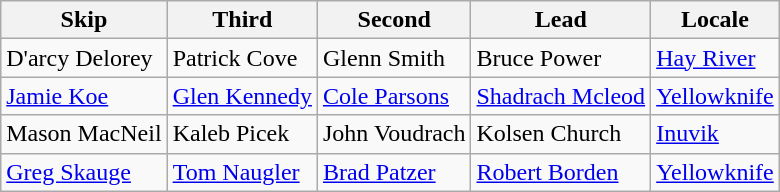<table class="wikitable">
<tr>
<th scope="col">Skip</th>
<th scope="col">Third</th>
<th scope="col">Second</th>
<th scope="col">Lead</th>
<th scope="col">Locale</th>
</tr>
<tr>
<td>D'arcy Delorey</td>
<td>Patrick Cove</td>
<td>Glenn Smith</td>
<td>Bruce Power</td>
<td><a href='#'>Hay River</a></td>
</tr>
<tr>
<td><a href='#'>Jamie Koe</a></td>
<td><a href='#'>Glen Kennedy</a></td>
<td><a href='#'>Cole Parsons</a></td>
<td><a href='#'>Shadrach Mcleod</a></td>
<td><a href='#'>Yellowknife</a></td>
</tr>
<tr>
<td>Mason MacNeil</td>
<td>Kaleb Picek</td>
<td>John Voudrach</td>
<td>Kolsen Church</td>
<td><a href='#'>Inuvik</a></td>
</tr>
<tr>
<td><a href='#'>Greg Skauge</a></td>
<td><a href='#'>Tom Naugler</a></td>
<td><a href='#'>Brad Patzer</a></td>
<td><a href='#'>Robert Borden</a></td>
<td><a href='#'>Yellowknife</a></td>
</tr>
</table>
